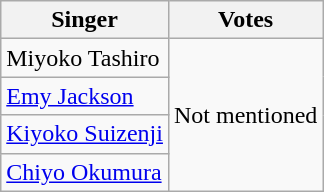<table class="wikitable">
<tr>
<th>Singer</th>
<th>Votes</th>
</tr>
<tr>
<td>Miyoko Tashiro</td>
<td rowspan=4>Not mentioned</td>
</tr>
<tr>
<td><a href='#'>Emy Jackson</a></td>
</tr>
<tr>
<td><a href='#'>Kiyoko Suizenji</a></td>
</tr>
<tr>
<td><a href='#'>Chiyo Okumura</a></td>
</tr>
</table>
